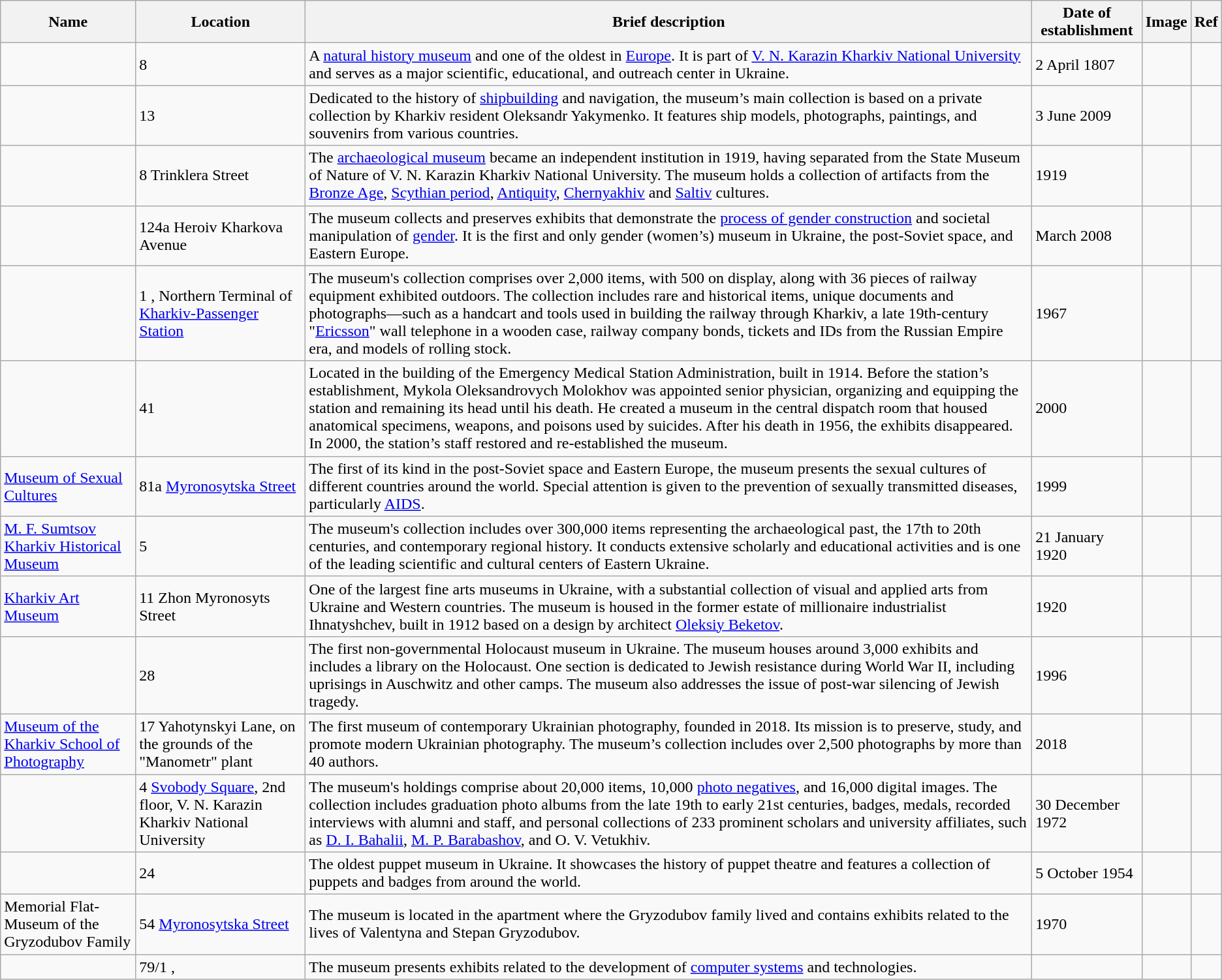<table class="wikitable">
<tr>
<th>Name</th>
<th>Location</th>
<th>Brief description</th>
<th>Date of establishment</th>
<th>Image</th>
<th>Ref</th>
</tr>
<tr>
<td></td>
<td>8 </td>
<td>A <a href='#'>natural history museum</a> and one of the oldest in <a href='#'>Europe</a>. It is part of <a href='#'>V. N. Karazin Kharkiv National University</a> and serves as a major scientific, educational, and outreach center in Ukraine.</td>
<td>2 April 1807</td>
<td></td>
<td></td>
</tr>
<tr>
<td></td>
<td>13 </td>
<td>Dedicated to the history of <a href='#'>shipbuilding</a> and navigation, the museum’s main collection is based on a private collection by Kharkiv resident Oleksandr Yakymenko. It features ship models, photographs, paintings, and souvenirs from various countries.</td>
<td>3 June 2009</td>
<td></td>
<td></td>
</tr>
<tr>
<td></td>
<td>8 Trinklera Street</td>
<td>The <a href='#'>archaeological museum</a> became an independent institution in 1919, having separated from the State Museum of Nature of V. N. Karazin Kharkiv National University. The museum holds a collection of artifacts from the <a href='#'>Bronze Age</a>, <a href='#'>Scythian period</a>, <a href='#'>Antiquity</a>, <a href='#'>Chernyakhiv</a> and <a href='#'>Saltiv</a> cultures.</td>
<td>1919</td>
<td></td>
<td></td>
</tr>
<tr>
<td></td>
<td>124a Heroiv Kharkova Avenue</td>
<td>The museum collects and preserves exhibits that demonstrate the <a href='#'>process of gender construction</a> and societal manipulation of <a href='#'>gender</a>. It is the first and only gender (women’s) museum in Ukraine, the post-Soviet space, and Eastern Europe.</td>
<td>March 2008</td>
<td></td>
<td></td>
</tr>
<tr>
<td></td>
<td>1 , Northern Terminal of <a href='#'>Kharkiv-Passenger Station</a></td>
<td>The museum's collection comprises over 2,000 items, with 500 on display, along with 36 pieces of railway equipment exhibited outdoors. The collection includes rare and historical items, unique documents and photographs—such as a handcart and tools used in building the railway through Kharkiv, a late 19th-century "<a href='#'>Ericsson</a>" wall telephone in a wooden case, railway company bonds, tickets and IDs from the Russian Empire era, and models of rolling stock.</td>
<td>1967</td>
<td></td>
<td></td>
</tr>
<tr>
<td></td>
<td>41 </td>
<td>Located in the building of the Emergency Medical Station Administration, built in 1914. Before the station’s establishment, Mykola Oleksandrovych Molokhov was appointed senior physician, organizing and equipping the station and remaining its head until his death. He created a museum in the central dispatch room that housed anatomical specimens, weapons, and poisons used by suicides. After his death in 1956, the exhibits disappeared. In 2000, the station’s staff restored and re-established the museum.</td>
<td>2000</td>
<td></td>
<td></td>
</tr>
<tr>
<td><a href='#'>Museum of Sexual Cultures</a></td>
<td>81a <a href='#'>Myronosytska Street</a></td>
<td>The first of its kind in the post-Soviet space and Eastern Europe, the museum presents the sexual cultures of different countries around the world. Special attention is given to the prevention of sexually transmitted diseases, particularly <a href='#'>AIDS</a>.</td>
<td>1999</td>
<td></td>
<td></td>
</tr>
<tr>
<td><a href='#'>M. F. Sumtsov Kharkiv Historical Museum</a></td>
<td>5 </td>
<td>The museum's collection includes over 300,000 items representing the archaeological past, the 17th to 20th centuries, and contemporary regional history. It conducts extensive scholarly and educational activities and is one of the leading scientific and cultural centers of Eastern Ukraine.</td>
<td>21 January 1920</td>
<td></td>
<td></td>
</tr>
<tr>
<td><a href='#'>Kharkiv Art Museum</a></td>
<td>11 Zhon Myronosyts Street</td>
<td>One of the largest fine arts museums in Ukraine, with a substantial collection of visual and applied arts from Ukraine and Western countries. The museum is housed in the former estate of millionaire industrialist Ihnatyshchev, built in 1912 based on a design by architect <a href='#'>Oleksiy Beketov</a>.</td>
<td>1920</td>
<td></td>
<td></td>
</tr>
<tr>
<td></td>
<td>28 </td>
<td>The first non-governmental Holocaust museum in Ukraine. The museum houses around 3,000 exhibits and includes a library on the Holocaust. One section is dedicated to Jewish resistance during World War II, including uprisings in Auschwitz and other camps. The museum also addresses the issue of post-war silencing of Jewish tragedy.</td>
<td>1996</td>
<td></td>
<td></td>
</tr>
<tr>
<td><a href='#'>Museum of the Kharkiv School of Photography</a></td>
<td>17 Yahotynskyi Lane, on the grounds of the "Manometr" plant</td>
<td>The first museum of contemporary Ukrainian photography, founded in 2018. Its mission is to preserve, study, and promote modern Ukrainian photography. The museum’s collection includes over 2,500 photographs by more than 40 authors.</td>
<td>2018</td>
<td></td>
<td></td>
</tr>
<tr>
<td></td>
<td>4 <a href='#'>Svobody Square</a>, 2nd floor, V. N. Karazin Kharkiv National University</td>
<td>The museum's holdings comprise about 20,000 items, 10,000 <a href='#'>photo negatives</a>, and 16,000 digital images. The collection includes graduation photo albums from the late 19th to early 21st centuries, badges, medals, recorded interviews with alumni and staff, and personal collections of 233 prominent scholars and university affiliates, such as <a href='#'>D. I. Bahalii</a>, <a href='#'>M. P. Barabashov</a>, and O. V. Vetukhiv.</td>
<td>30 December 1972</td>
<td></td>
<td></td>
</tr>
<tr>
<td></td>
<td>24 </td>
<td>The oldest puppet museum in Ukraine. It showcases the history of puppet theatre and features a collection of puppets and badges from around the world.</td>
<td>5 October 1954</td>
<td></td>
<td></td>
</tr>
<tr>
<td>Memorial Flat-Museum of the Gryzodubov Family</td>
<td>54 <a href='#'>Myronosytska Street</a></td>
<td>The museum is located in the apartment where the Gryzodubov family lived and contains exhibits related to the lives of Valentyna and Stepan Gryzodubov.</td>
<td>1970</td>
<td></td>
<td></td>
</tr>
<tr>
<td></td>
<td>79/1 , </td>
<td>The museum presents exhibits related to the development of <a href='#'>computer systems</a> and technologies.</td>
<td></td>
<td></td>
<td></td>
</tr>
</table>
